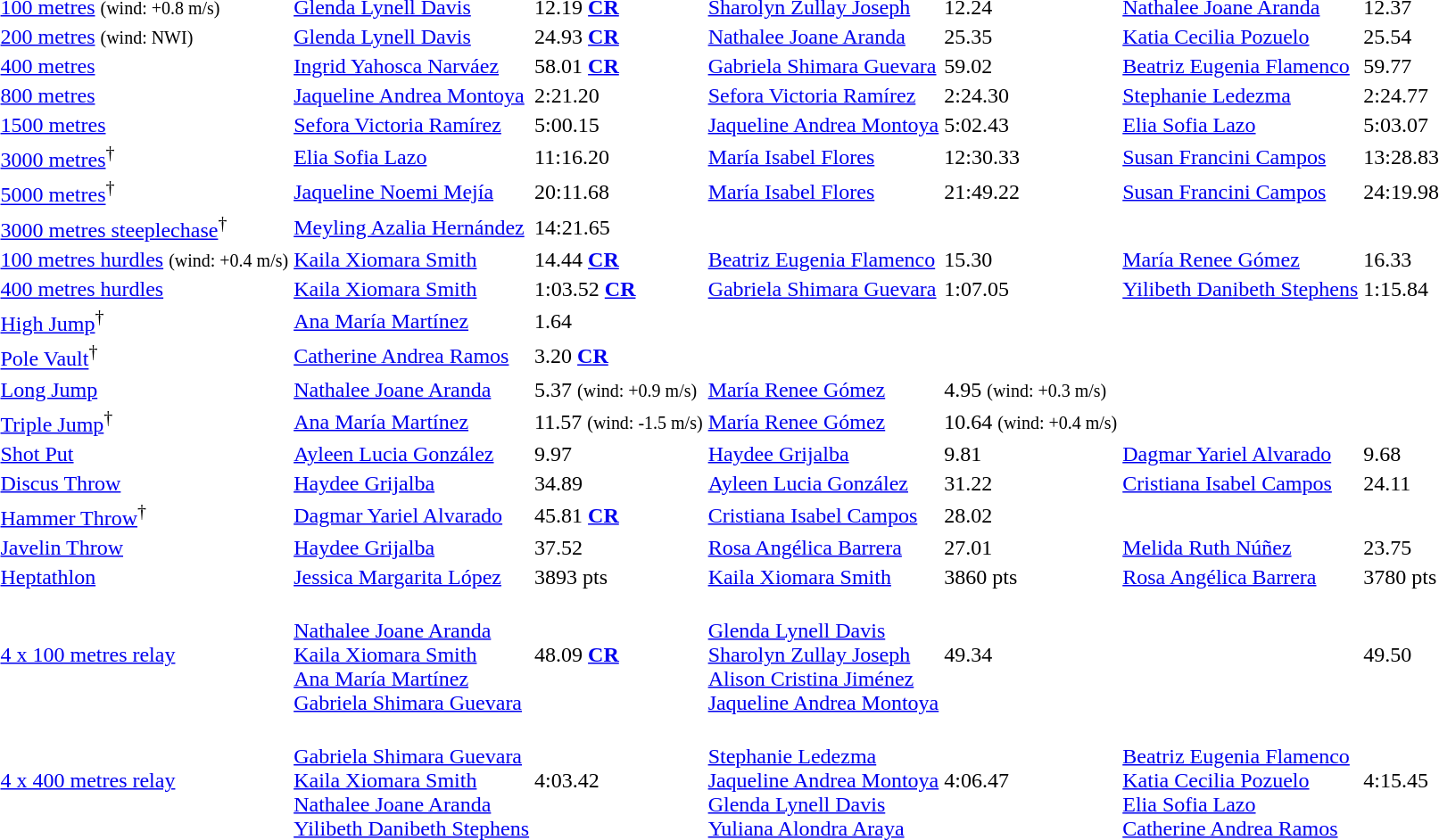<table>
<tr>
<td><a href='#'>100 metres</a> <small>(wind: +0.8 m/s)</small></td>
<td align=left><a href='#'>Glenda Lynell Davis</a> <br> </td>
<td>12.19 <a href='#'><strong>CR</strong></a></td>
<td align=left><a href='#'>Sharolyn Zullay Joseph</a> <br> </td>
<td>12.24</td>
<td align=left><a href='#'>Nathalee Joane Aranda</a> <br> </td>
<td>12.37</td>
</tr>
<tr>
<td><a href='#'>200 metres</a> <small>(wind: NWI)</small></td>
<td align=left><a href='#'>Glenda Lynell Davis</a> <br> </td>
<td>24.93 <a href='#'><strong>CR</strong></a></td>
<td align=left><a href='#'>Nathalee Joane Aranda</a> <br> </td>
<td>25.35</td>
<td align=left><a href='#'>Katia Cecilia Pozuelo</a> <br> </td>
<td>25.54</td>
</tr>
<tr>
<td><a href='#'>400 metres</a></td>
<td align=left><a href='#'>Ingrid Yahosca Narváez</a> <br> </td>
<td>58.01 <a href='#'><strong>CR</strong></a></td>
<td align=left><a href='#'>Gabriela Shimara Guevara</a> <br> </td>
<td>59.02</td>
<td align=left><a href='#'>Beatriz Eugenia Flamenco</a> <br> </td>
<td>59.77</td>
</tr>
<tr>
<td><a href='#'>800 metres</a></td>
<td align=left><a href='#'>Jaqueline Andrea Montoya</a> <br> </td>
<td>2:21.20</td>
<td align=left><a href='#'>Sefora Victoria Ramírez</a> <br> </td>
<td>2:24.30</td>
<td align=left><a href='#'>Stephanie Ledezma</a> <br> </td>
<td>2:24.77</td>
</tr>
<tr>
<td><a href='#'>1500 metres</a></td>
<td align=left><a href='#'>Sefora Victoria Ramírez</a> <br> </td>
<td>5:00.15</td>
<td align=left><a href='#'>Jaqueline Andrea Montoya</a> <br> </td>
<td>5:02.43</td>
<td align=left><a href='#'>Elia Sofia Lazo</a> <br> </td>
<td>5:03.07</td>
</tr>
<tr>
<td><a href='#'>3000 metres</a><sup>†</sup></td>
<td align=left><a href='#'>Elia Sofia Lazo</a> <br> </td>
<td>11:16.20</td>
<td align=left><a href='#'>María Isabel Flores</a> <br> </td>
<td>12:30.33</td>
<td align=left><a href='#'>Susan Francini Campos</a> <br> </td>
<td>13:28.83</td>
</tr>
<tr>
<td><a href='#'>5000 metres</a><sup>†</sup></td>
<td align=left><a href='#'>Jaqueline Noemi Mejía</a> <br> </td>
<td>20:11.68</td>
<td align=left><a href='#'>María Isabel Flores</a> <br> </td>
<td>21:49.22</td>
<td align=left><a href='#'>Susan Francini Campos</a> <br> </td>
<td>24:19.98</td>
</tr>
<tr>
<td><a href='#'>3000 metres steeplechase</a><sup>†</sup></td>
<td align=left><a href='#'>Meyling Azalia Hernández</a> <br> </td>
<td>14:21.65</td>
<td></td>
<td></td>
<td></td>
<td></td>
</tr>
<tr>
<td><a href='#'>100 metres hurdles</a> <small>(wind: +0.4 m/s)</small></td>
<td align=left><a href='#'>Kaila Xiomara Smith</a> <br> </td>
<td>14.44 <a href='#'><strong>CR</strong></a></td>
<td align=left><a href='#'>Beatriz Eugenia Flamenco</a> <br> </td>
<td>15.30</td>
<td align=left><a href='#'>María Renee Gómez</a> <br> </td>
<td>16.33</td>
</tr>
<tr>
<td><a href='#'>400 metres hurdles</a></td>
<td align=left><a href='#'>Kaila Xiomara Smith</a> <br> </td>
<td>1:03.52 <a href='#'><strong>CR</strong></a></td>
<td align=left><a href='#'>Gabriela Shimara Guevara</a> <br> </td>
<td>1:07.05</td>
<td align=left><a href='#'>Yilibeth Danibeth Stephens</a> <br> </td>
<td>1:15.84</td>
</tr>
<tr>
<td><a href='#'>High Jump</a><sup>†</sup></td>
<td align=left><a href='#'>Ana María Martínez</a> <br> </td>
<td>1.64</td>
<td></td>
<td></td>
<td></td>
<td></td>
</tr>
<tr>
<td><a href='#'>Pole Vault</a><sup>†</sup></td>
<td align=left><a href='#'>Catherine Andrea Ramos</a> <br> </td>
<td>3.20 <a href='#'><strong>CR</strong></a></td>
<td></td>
<td></td>
<td></td>
<td></td>
</tr>
<tr>
<td><a href='#'>Long Jump</a></td>
<td align=left><a href='#'>Nathalee Joane Aranda</a> <br> </td>
<td>5.37 <small>(wind: +0.9 m/s)</small></td>
<td align=left><a href='#'>María Renee Gómez</a> <br> </td>
<td>4.95 <small>(wind: +0.3 m/s)</small></td>
<td></td>
<td></td>
</tr>
<tr>
<td><a href='#'>Triple Jump</a><sup>†</sup></td>
<td align=left><a href='#'>Ana María Martínez</a> <br> </td>
<td>11.57 <small>(wind: -1.5 m/s)</small></td>
<td align=left><a href='#'>María Renee Gómez</a> <br> </td>
<td>10.64 <small>(wind: +0.4 m/s)</small></td>
<td></td>
<td></td>
</tr>
<tr>
<td><a href='#'>Shot Put</a></td>
<td align=left><a href='#'>Ayleen Lucia González</a> <br> </td>
<td>9.97</td>
<td align=left><a href='#'>Haydee Grijalba</a> <br> </td>
<td>9.81</td>
<td align=left><a href='#'>Dagmar Yariel Alvarado</a> <br> </td>
<td>9.68</td>
</tr>
<tr>
<td><a href='#'>Discus Throw</a></td>
<td align=left><a href='#'>Haydee Grijalba</a> <br> </td>
<td>34.89</td>
<td align=left><a href='#'>Ayleen Lucia González</a> <br> </td>
<td>31.22</td>
<td align=left><a href='#'>Cristiana Isabel Campos</a> <br> </td>
<td>24.11</td>
</tr>
<tr>
<td><a href='#'>Hammer Throw</a><sup>†</sup></td>
<td align=left><a href='#'>Dagmar Yariel Alvarado</a> <br> </td>
<td>45.81 <a href='#'><strong>CR</strong></a></td>
<td align=left><a href='#'>Cristiana Isabel Campos</a> <br> </td>
<td>28.02</td>
<td></td>
<td></td>
</tr>
<tr>
<td><a href='#'>Javelin Throw</a></td>
<td align=left><a href='#'>Haydee Grijalba</a> <br> </td>
<td>37.52</td>
<td align=left><a href='#'>Rosa Angélica Barrera</a> <br> </td>
<td>27.01</td>
<td align=left><a href='#'>Melida Ruth Núñez</a> <br> </td>
<td>23.75</td>
</tr>
<tr>
<td><a href='#'>Heptathlon</a></td>
<td align=left><a href='#'>Jessica Margarita López</a> <br> </td>
<td>3893 pts</td>
<td align=left><a href='#'>Kaila Xiomara Smith</a> <br> </td>
<td>3860 pts</td>
<td align=left><a href='#'>Rosa Angélica Barrera</a> <br> </td>
<td>3780 pts</td>
</tr>
<tr>
<td><a href='#'>4 x 100 metres relay</a></td>
<td> <br> <a href='#'>Nathalee Joane Aranda</a><br><a href='#'>Kaila Xiomara Smith</a><br><a href='#'>Ana María Martínez</a><br><a href='#'>Gabriela Shimara Guevara</a></td>
<td>48.09 <a href='#'><strong>CR</strong></a></td>
<td> <br><a href='#'>Glenda Lynell Davis</a><br><a href='#'>Sharolyn Zullay Joseph</a><br><a href='#'>Alison Cristina Jiménez</a><br><a href='#'>Jaqueline Andrea Montoya</a></td>
<td>49.34</td>
<td> <br></td>
<td>49.50</td>
</tr>
<tr>
<td><a href='#'>4 x 400 metres relay</a></td>
<td> <br><a href='#'>Gabriela Shimara Guevara</a><br><a href='#'>Kaila Xiomara Smith</a><br><a href='#'>Nathalee Joane Aranda</a><br><a href='#'>Yilibeth Danibeth Stephens</a></td>
<td>4:03.42</td>
<td> <br><a href='#'>Stephanie Ledezma</a><br><a href='#'>Jaqueline Andrea Montoya</a><br><a href='#'>Glenda Lynell Davis</a><br><a href='#'>Yuliana Alondra Araya</a></td>
<td>4:06.47</td>
<td> <br><a href='#'>Beatriz Eugenia Flamenco</a><br><a href='#'>Katia Cecilia Pozuelo</a><br><a href='#'>Elia Sofia Lazo</a><br><a href='#'>Catherine Andrea Ramos</a></td>
<td>4:15.45</td>
</tr>
</table>
